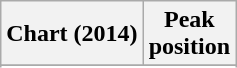<table class="wikitable sortable">
<tr>
<th>Chart (2014)</th>
<th>Peak<br>position</th>
</tr>
<tr>
</tr>
<tr>
</tr>
<tr>
</tr>
<tr>
</tr>
<tr>
</tr>
</table>
